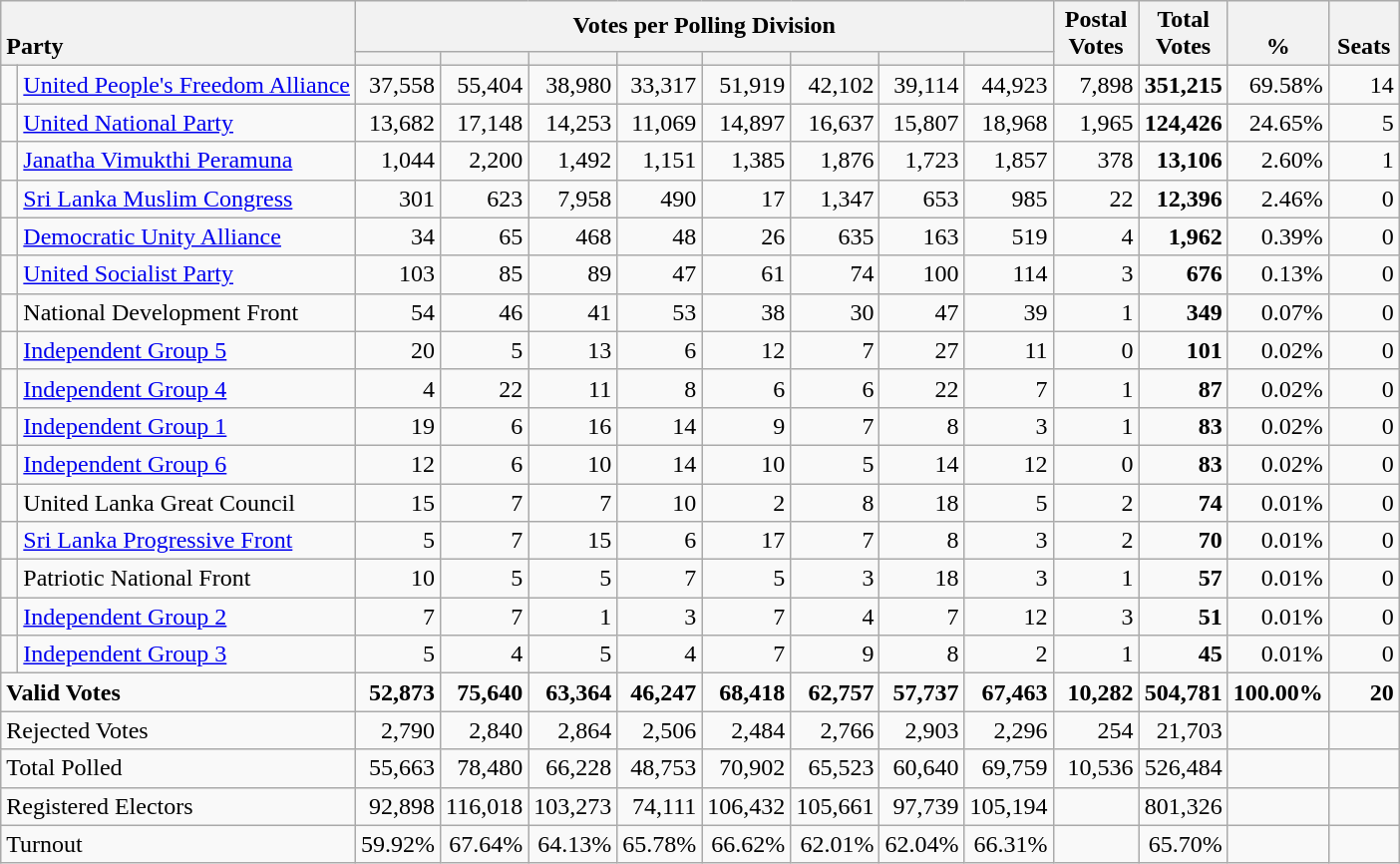<table class="wikitable" border="1" style="text-align:right;">
<tr>
<th style="text-align:left; vertical-align:bottom;" rowspan="2" colspan="2">Party</th>
<th colspan=8>Votes per Polling Division</th>
<th rowspan="2" style="vertical-align:bottom; text-align:center; width:50px;">Postal<br>Votes</th>
<th rowspan="2" style="vertical-align:bottom; text-align:center; width:50px;">Total Votes</th>
<th rowspan="2" style="vertical-align:bottom; text-align:center; width:50px;">%</th>
<th rowspan="2" style="vertical-align:bottom; text-align:center; width:40px;">Seats</th>
</tr>
<tr>
<th></th>
<th></th>
<th></th>
<th></th>
<th></th>
<th></th>
<th></th>
<th></th>
</tr>
<tr>
<td bgcolor=> </td>
<td align=left><a href='#'>United People's Freedom Alliance</a> </td>
<td>37,558</td>
<td>55,404</td>
<td>38,980</td>
<td>33,317</td>
<td>51,919</td>
<td>42,102</td>
<td>39,114</td>
<td>44,923</td>
<td>7,898</td>
<td><strong>351,215</strong></td>
<td>69.58%</td>
<td>14</td>
</tr>
<tr>
<td bgcolor=> </td>
<td align=left><a href='#'>United National Party</a></td>
<td>13,682</td>
<td>17,148</td>
<td>14,253</td>
<td>11,069</td>
<td>14,897</td>
<td>16,637</td>
<td>15,807</td>
<td>18,968</td>
<td>1,965</td>
<td><strong>124,426</strong></td>
<td>24.65%</td>
<td>5</td>
</tr>
<tr>
<td bgcolor=> </td>
<td align=left><a href='#'>Janatha Vimukthi Peramuna</a></td>
<td>1,044</td>
<td>2,200</td>
<td>1,492</td>
<td>1,151</td>
<td>1,385</td>
<td>1,876</td>
<td>1,723</td>
<td>1,857</td>
<td>378</td>
<td><strong>13,106</strong></td>
<td>2.60%</td>
<td>1</td>
</tr>
<tr>
<td bgcolor=> </td>
<td align=left><a href='#'>Sri Lanka Muslim Congress</a></td>
<td>301</td>
<td>623</td>
<td>7,958</td>
<td>490</td>
<td>17</td>
<td>1,347</td>
<td>653</td>
<td>985</td>
<td>22</td>
<td><strong>12,396</strong></td>
<td>2.46%</td>
<td>0</td>
</tr>
<tr>
<td bgcolor=> </td>
<td align=left><a href='#'>Democratic Unity Alliance</a></td>
<td>34</td>
<td>65</td>
<td>468</td>
<td>48</td>
<td>26</td>
<td>635</td>
<td>163</td>
<td>519</td>
<td>4</td>
<td><strong>1,962</strong></td>
<td>0.39%</td>
<td>0</td>
</tr>
<tr>
<td bgcolor=> </td>
<td align=left><a href='#'>United Socialist Party</a></td>
<td>103</td>
<td>85</td>
<td>89</td>
<td>47</td>
<td>61</td>
<td>74</td>
<td>100</td>
<td>114</td>
<td>3</td>
<td><strong>676</strong></td>
<td>0.13%</td>
<td>0</td>
</tr>
<tr>
<td bgcolor=> </td>
<td align=left>National Development Front</td>
<td>54</td>
<td>46</td>
<td>41</td>
<td>53</td>
<td>38</td>
<td>30</td>
<td>47</td>
<td>39</td>
<td>1</td>
<td><strong>349</strong></td>
<td>0.07%</td>
<td>0</td>
</tr>
<tr>
<td bgcolor=> </td>
<td align=left><a href='#'>Independent Group 5</a></td>
<td>20</td>
<td>5</td>
<td>13</td>
<td>6</td>
<td>12</td>
<td>7</td>
<td>27</td>
<td>11</td>
<td>0</td>
<td><strong>101</strong></td>
<td>0.02%</td>
<td>0</td>
</tr>
<tr>
<td bgcolor=> </td>
<td align=left><a href='#'>Independent Group 4</a></td>
<td>4</td>
<td>22</td>
<td>11</td>
<td>8</td>
<td>6</td>
<td>6</td>
<td>22</td>
<td>7</td>
<td>1</td>
<td><strong>87</strong></td>
<td>0.02%</td>
<td>0</td>
</tr>
<tr>
<td bgcolor=> </td>
<td align=left><a href='#'>Independent Group 1</a></td>
<td>19</td>
<td>6</td>
<td>16</td>
<td>14</td>
<td>9</td>
<td>7</td>
<td>8</td>
<td>3</td>
<td>1</td>
<td><strong>83</strong></td>
<td>0.02%</td>
<td>0</td>
</tr>
<tr>
<td bgcolor=> </td>
<td align=left><a href='#'>Independent Group 6</a></td>
<td>12</td>
<td>6</td>
<td>10</td>
<td>14</td>
<td>10</td>
<td>5</td>
<td>14</td>
<td>12</td>
<td>0</td>
<td><strong>83</strong></td>
<td>0.02%</td>
<td>0</td>
</tr>
<tr>
<td bgcolor=> </td>
<td align=left>United Lanka Great Council</td>
<td>15</td>
<td>7</td>
<td>7</td>
<td>10</td>
<td>2</td>
<td>8</td>
<td>18</td>
<td>5</td>
<td>2</td>
<td><strong>74</strong></td>
<td>0.01%</td>
<td>0</td>
</tr>
<tr>
<td bgcolor=> </td>
<td align=left><a href='#'>Sri Lanka Progressive Front</a></td>
<td>5</td>
<td>7</td>
<td>15</td>
<td>6</td>
<td>17</td>
<td>7</td>
<td>8</td>
<td>3</td>
<td>2</td>
<td><strong>70</strong></td>
<td>0.01%</td>
<td>0</td>
</tr>
<tr>
<td bgcolor=> </td>
<td align=left>Patriotic National Front</td>
<td>10</td>
<td>5</td>
<td>5</td>
<td>7</td>
<td>5</td>
<td>3</td>
<td>18</td>
<td>3</td>
<td>1</td>
<td><strong>57</strong></td>
<td>0.01%</td>
<td>0</td>
</tr>
<tr>
<td bgcolor=> </td>
<td align=left><a href='#'>Independent Group 2</a></td>
<td>7</td>
<td>7</td>
<td>1</td>
<td>3</td>
<td>7</td>
<td>4</td>
<td>7</td>
<td>12</td>
<td>3</td>
<td><strong>51</strong></td>
<td>0.01%</td>
<td>0</td>
</tr>
<tr>
<td bgcolor=> </td>
<td align=left><a href='#'>Independent Group 3</a></td>
<td>5</td>
<td>4</td>
<td>5</td>
<td>4</td>
<td>7</td>
<td>9</td>
<td>8</td>
<td>2</td>
<td>1</td>
<td><strong>45</strong></td>
<td>0.01%</td>
<td>0</td>
</tr>
<tr>
<td align=left colspan="2"><strong>Valid Votes</strong></td>
<td><strong>52,873</strong></td>
<td><strong>75,640</strong></td>
<td><strong>63,364</strong></td>
<td><strong>46,247</strong></td>
<td><strong>68,418</strong></td>
<td><strong>62,757</strong></td>
<td><strong>57,737</strong></td>
<td><strong>67,463</strong></td>
<td><strong>10,282</strong></td>
<td><strong>504,781</strong></td>
<td><strong>100.00%</strong></td>
<td><strong>20</strong></td>
</tr>
<tr>
<td align=left colspan="2">Rejected Votes</td>
<td>2,790</td>
<td>2,840</td>
<td>2,864</td>
<td>2,506</td>
<td>2,484</td>
<td>2,766</td>
<td>2,903</td>
<td>2,296</td>
<td>254</td>
<td>21,703</td>
<td></td>
<td></td>
</tr>
<tr>
<td align=left colspan="2">Total Polled</td>
<td>55,663</td>
<td>78,480</td>
<td>66,228</td>
<td>48,753</td>
<td>70,902</td>
<td>65,523</td>
<td>60,640</td>
<td>69,759</td>
<td>10,536</td>
<td>526,484</td>
<td></td>
<td></td>
</tr>
<tr>
<td align=left colspan="2">Registered Electors</td>
<td>92,898</td>
<td>116,018</td>
<td>103,273</td>
<td>74,111</td>
<td>106,432</td>
<td>105,661</td>
<td>97,739</td>
<td>105,194</td>
<td></td>
<td>801,326</td>
<td></td>
<td></td>
</tr>
<tr>
<td align=left colspan="2">Turnout</td>
<td>59.92%</td>
<td>67.64%</td>
<td>64.13%</td>
<td>65.78%</td>
<td>66.62%</td>
<td>62.01%</td>
<td>62.04%</td>
<td>66.31%</td>
<td></td>
<td>65.70%</td>
<td></td>
<td></td>
</tr>
</table>
